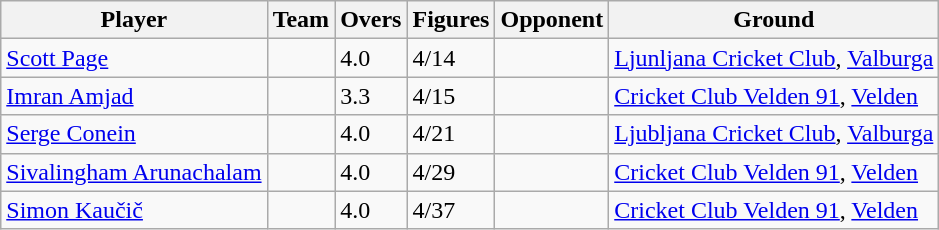<table class="wikitable">
<tr>
<th>Player</th>
<th>Team</th>
<th>Overs</th>
<th>Figures</th>
<th>Opponent</th>
<th>Ground</th>
</tr>
<tr>
<td><a href='#'>Scott Page</a></td>
<td></td>
<td>4.0</td>
<td>4/14</td>
<td></td>
<td><a href='#'>Ljunljana Cricket Club</a>, <a href='#'>Valburga</a></td>
</tr>
<tr>
<td><a href='#'>Imran Amjad</a></td>
<td></td>
<td>3.3</td>
<td>4/15</td>
<td></td>
<td><a href='#'>Cricket Club Velden 91</a>, <a href='#'>Velden</a></td>
</tr>
<tr>
<td><a href='#'>Serge Conein</a></td>
<td></td>
<td>4.0</td>
<td>4/21</td>
<td></td>
<td><a href='#'>Ljubljana Cricket Club</a>, <a href='#'>Valburga</a></td>
</tr>
<tr>
<td><a href='#'>Sivalingham Arunachalam</a></td>
<td></td>
<td>4.0</td>
<td>4/29</td>
<td></td>
<td><a href='#'>Cricket Club Velden 91</a>, <a href='#'>Velden</a></td>
</tr>
<tr>
<td><a href='#'>Simon Kaučič</a></td>
<td></td>
<td>4.0</td>
<td>4/37</td>
<td></td>
<td><a href='#'>Cricket Club Velden 91</a>, <a href='#'>Velden</a></td>
</tr>
</table>
